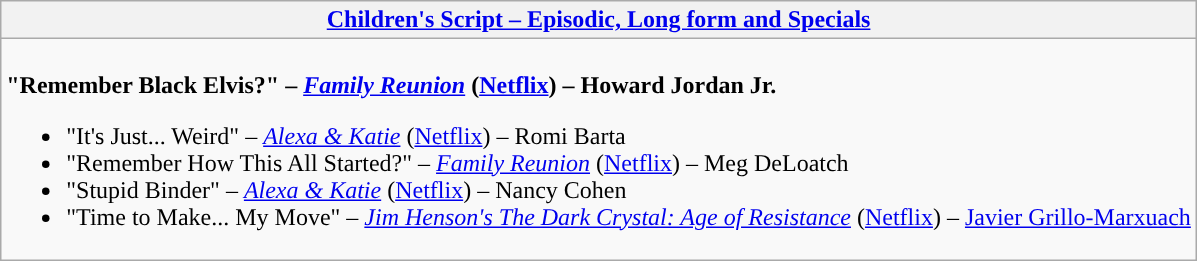<table class=wikitable style="width="100%">
<tr>
<th colspan="2" style="background:"><a href='#'>Children's Script – Episodic, Long form and Specials</a></th>
</tr>
<tr>
<td colspan="2" style="vertical-align:top;"><br><strong>"Remember Black Elvis?" – <em><a href='#'>Family Reunion</a></em> (<a href='#'>Netflix</a>) – Howard Jordan Jr.</strong><ul><li>"It's Just... Weird" – <em><a href='#'>Alexa & Katie</a></em> (<a href='#'>Netflix</a>) – Romi Barta</li><li>"Remember How This All Started?" – <em><a href='#'>Family Reunion</a></em> (<a href='#'>Netflix</a>) – Meg DeLoatch</li><li>"Stupid Binder" – <em><a href='#'>Alexa & Katie</a></em> (<a href='#'>Netflix</a>) – Nancy Cohen</li><li>"Time to Make... My Move" – <em><a href='#'>Jim Henson's The Dark Crystal: Age of Resistance</a></em> (<a href='#'>Netflix</a>) – <a href='#'>Javier Grillo-Marxuach</a></li></ul></td>
</tr>
</table>
